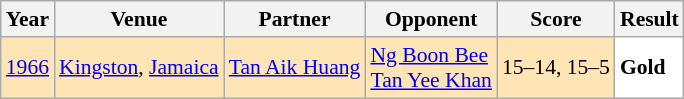<table class="sortable wikitable" style="font-size: 90%;">
<tr>
<th>Year</th>
<th>Venue</th>
<th>Partner</th>
<th>Opponent</th>
<th>Score</th>
<th>Result</th>
</tr>
<tr style="background:#FFE4B5">
<td align="center"><a href='#'>1966</a></td>
<td><a href='#'>Kingston</a>, <a href='#'>Jamaica</a></td>
<td> <a href='#'>Tan Aik Huang</a></td>
<td> <a href='#'>Ng Boon Bee</a><br> <a href='#'>Tan Yee Khan</a></td>
<td>15–14, 15–5</td>
<td style="text-align:left; background:white"> <strong>Gold</strong></td>
</tr>
</table>
